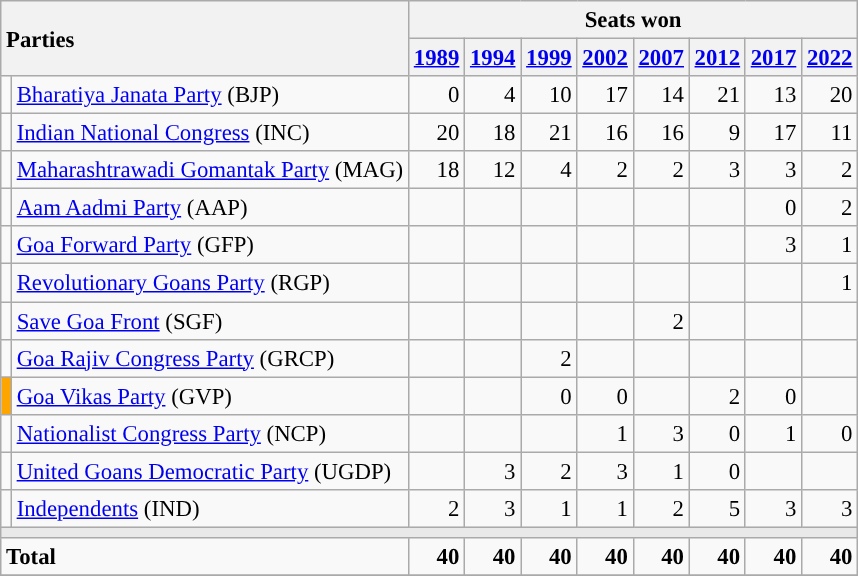<table class="wikitable sortable" style="text-align:right; font-size:95%;">
<tr>
<th style="text-align:left;" colspan="2"; rowspan="2">Parties</th>
<th colspan="8">Seats won</th>
</tr>
<tr>
<th><a href='#'>1989</a></th>
<th><a href='#'>1994</a></th>
<th><a href='#'>1999</a></th>
<th><a href='#'>2002</a></th>
<th><a href='#'>2007</a></th>
<th><a href='#'>2012</a></th>
<th><a href='#'>2017</a></th>
<th><a href='#'>2022</a></th>
</tr>
<tr>
<td style="color:inherit;background:"></td>
<td align="left"><a href='#'>Bharatiya Janata Party</a> (BJP)</td>
<td>0</td>
<td>4</td>
<td>10</td>
<td>17</td>
<td>14</td>
<td>21</td>
<td>13</td>
<td>20</td>
</tr>
<tr>
<td style="color:inherit;background:"></td>
<td align="left"><a href='#'>Indian National Congress</a> (INC)</td>
<td>20</td>
<td>18</td>
<td>21</td>
<td>16</td>
<td>16</td>
<td>9</td>
<td>17</td>
<td>11</td>
</tr>
<tr>
<td style="color:inherit;background:"></td>
<td align="left"><a href='#'>Maharashtrawadi Gomantak Party</a> (MAG)</td>
<td>18</td>
<td>12</td>
<td>4</td>
<td>2</td>
<td>2</td>
<td>3</td>
<td>3</td>
<td>2</td>
</tr>
<tr>
<td style="color:inherit;background:"></td>
<td align="left"><a href='#'>Aam Aadmi Party</a> (AAP)</td>
<td></td>
<td></td>
<td></td>
<td></td>
<td></td>
<td></td>
<td>0</td>
<td>2</td>
</tr>
<tr>
<td style="color:inherit;background:"></td>
<td align="left"><a href='#'>Goa Forward Party</a> (GFP)</td>
<td></td>
<td></td>
<td></td>
<td></td>
<td></td>
<td></td>
<td>3</td>
<td>1</td>
</tr>
<tr>
<td style="color:inherit;background:"></td>
<td align="left"><a href='#'>Revolutionary Goans Party</a> (RGP)</td>
<td></td>
<td></td>
<td></td>
<td></td>
<td></td>
<td></td>
<td></td>
<td>1</td>
</tr>
<tr>
<td style="color:inherit;background:"></td>
<td align="left"><a href='#'>Save Goa Front</a> (SGF)</td>
<td></td>
<td></td>
<td></td>
<td></td>
<td>2</td>
<td></td>
<td></td>
<td></td>
</tr>
<tr>
<td style="color:inherit;background:"></td>
<td align="left"><a href='#'>Goa Rajiv Congress Party</a> (GRCP)</td>
<td></td>
<td></td>
<td>2</td>
<td></td>
<td></td>
<td></td>
<td></td>
<td></td>
</tr>
<tr>
<td bgcolor="orange"></td>
<td align="left"><a href='#'>Goa Vikas Party</a> (GVP)</td>
<td></td>
<td></td>
<td>0</td>
<td>0</td>
<td></td>
<td>2</td>
<td>0</td>
<td></td>
</tr>
<tr>
<td style="color:inherit;background:"></td>
<td align="left"><a href='#'>Nationalist Congress Party</a> (NCP)</td>
<td></td>
<td></td>
<td></td>
<td>1</td>
<td>3</td>
<td>0</td>
<td>1</td>
<td>0</td>
</tr>
<tr>
<td style="color:inherit;background:"></td>
<td align="left"><a href='#'>United Goans Democratic Party</a> (UGDP)</td>
<td></td>
<td>3</td>
<td>2</td>
<td>3</td>
<td>1</td>
<td>0</td>
<td></td>
<td></td>
</tr>
<tr>
<td style="color:inherit;background:"></td>
<td align="left"><a href='#'>Independents</a> (IND)</td>
<td>2</td>
<td>3</td>
<td>1</td>
<td>1</td>
<td>2</td>
<td>5</td>
<td>3</td>
<td>3</td>
</tr>
<tr>
<td colspan="10" bgcolor="#E9E9E9"></td>
</tr>
<tr style="font-weight:bold;">
<td colspan="2" align="left">Total</td>
<td>40</td>
<td>40</td>
<td>40</td>
<td>40</td>
<td>40</td>
<td>40</td>
<td>40</td>
<td>40</td>
</tr>
<tr>
</tr>
</table>
